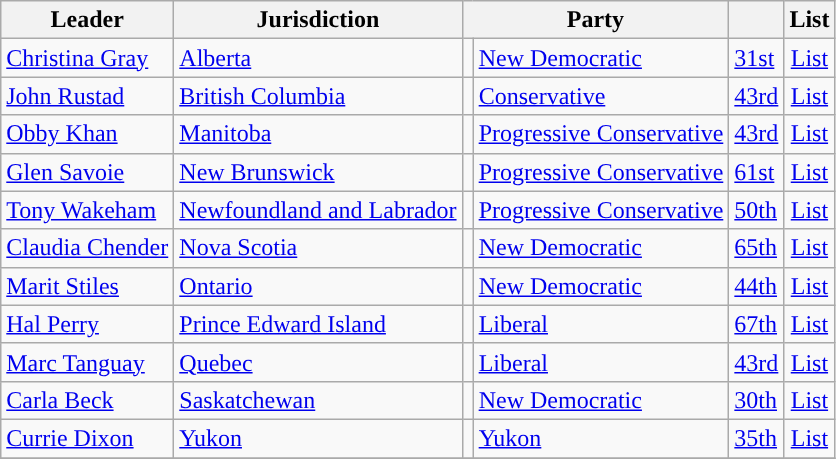<table class="wikitable sortable">
<tr>
<th>Leader</th>
<th>Jurisdiction</th>
<th colspan="2">Party</th>
<th></th>
<th class="unsortable">List</th>
</tr>
<tr style="display:none;">
<td></td>
<td></td>
<td></td>
<td></td>
<td></td>
<td></td>
<td></td>
<td></td>
<td></td>
<td></td>
</tr>
<tr>
<td data-sort-value="Gray, Christina"><a href='#'>Christina Gray</a></td>
<td><a href='#'>Alberta</a></td>
<td style="background:"></td>
<td><a href='#'>New Democratic</a></td>
<td><a href='#'>31st</a></td>
<td style="text-align: center;"><a href='#'>List</a></td>
</tr>
<tr>
<td data-sort-value="Rustad, John"><a href='#'>John Rustad</a></td>
<td><a href='#'>British Columbia</a></td>
<td style="background:"></td>
<td><a href='#'>Conservative</a></td>
<td><a href='#'>43rd</a></td>
<td style="text-align: center;"><a href='#'>List</a></td>
</tr>
<tr>
<td data-sort-value="Khan, Obby"><a href='#'>Obby Khan</a></td>
<td><a href='#'>Manitoba</a></td>
<td style="background:"></td>
<td><a href='#'>Progressive Conservative</a></td>
<td><a href='#'>43rd</a></td>
<td style="text-align: center;"><a href='#'>List</a></td>
</tr>
<tr>
<td data-sort-value="Savoie, Glen"><a href='#'>Glen Savoie</a></td>
<td><a href='#'>New Brunswick</a></td>
<td style="background:"></td>
<td><a href='#'>Progressive Conservative</a></td>
<td><a href='#'>61st</a></td>
<td style="text-align: center;"><a href='#'>List</a></td>
</tr>
<tr>
<td data-sort-value="Wakeham, Tony"><a href='#'>Tony Wakeham</a></td>
<td><a href='#'>Newfoundland and Labrador</a></td>
<td style="background:"></td>
<td><a href='#'>Progressive Conservative</a></td>
<td><a href='#'>50th</a></td>
<td style="text-align: center;"><a href='#'>List</a></td>
</tr>
<tr>
<td data-sort-value="Churchill, Zach"><a href='#'>Claudia Chender</a></td>
<td><a href='#'>Nova Scotia</a></td>
<td style="background:"></td>
<td><a href='#'>New Democratic</a></td>
<td><a href='#'>65th</a></td>
<td align="center"><a href='#'>List</a></td>
</tr>
<tr>
<td data-sort-value="Stiles, Marit"><a href='#'>Marit Stiles</a></td>
<td><a href='#'>Ontario</a></td>
<td style="background:"></td>
<td><a href='#'>New Democratic</a></td>
<td><a href='#'>44th</a></td>
<td style="text-align: center;"><a href='#'>List</a></td>
</tr>
<tr>
<td data-sort-value="Perry, Hal"><a href='#'>Hal Perry</a></td>
<td><a href='#'>Prince Edward Island</a></td>
<td style="background:"></td>
<td><a href='#'>Liberal</a></td>
<td><a href='#'>67th</a></td>
<td style="text-align: center;"><a href='#'>List</a></td>
</tr>
<tr>
<td data-sort-value="Tanguay, Marc"><a href='#'>Marc Tanguay</a></td>
<td><a href='#'>Quebec</a></td>
<td style="background:"></td>
<td><a href='#'>Liberal</a></td>
<td><a href='#'>43rd</a></td>
<td style="text-align: center;"><a href='#'>List</a></td>
</tr>
<tr>
<td data-sort-value="Beck, Carla"><a href='#'>Carla Beck</a></td>
<td><a href='#'>Saskatchewan</a></td>
<td style="background:"></td>
<td><a href='#'>New Democratic</a></td>
<td><a href='#'>30th</a></td>
<td style="text-align: center;"><a href='#'>List</a></td>
</tr>
<tr>
<td data-sort-value="Dixon, Currie"><a href='#'>Currie Dixon</a></td>
<td><a href='#'>Yukon</a></td>
<td style="background:"></td>
<td><a href='#'>Yukon</a></td>
<td><a href='#'>35th</a></td>
<td style="text-align: center;"><a href='#'>List</a></td>
</tr>
<tr>
</tr>
</table>
